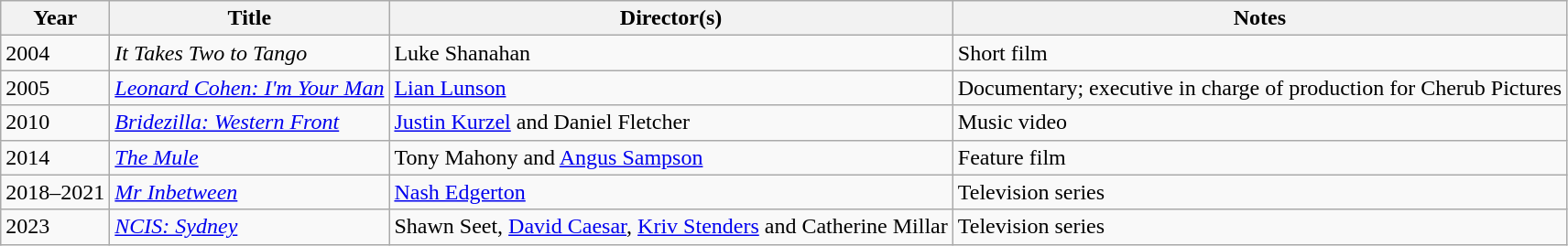<table class="wikitable">
<tr>
<th>Year</th>
<th>Title</th>
<th>Director(s)</th>
<th>Notes</th>
</tr>
<tr>
<td>2004</td>
<td><em>It Takes Two to Tango</em></td>
<td>Luke Shanahan</td>
<td>Short film</td>
</tr>
<tr>
<td>2005</td>
<td><em><a href='#'>Leonard Cohen: I'm Your Man</a></em></td>
<td><a href='#'>Lian Lunson</a></td>
<td>Documentary; executive in charge of production for Cherub Pictures</td>
</tr>
<tr>
<td>2010</td>
<td><em><a href='#'>Bridezilla: Western Front</a></em></td>
<td><a href='#'>Justin Kurzel</a> and Daniel Fletcher</td>
<td>Music video</td>
</tr>
<tr>
<td>2014</td>
<td><em><a href='#'>The Mule</a></em></td>
<td>Tony Mahony and <a href='#'>Angus Sampson</a></td>
<td>Feature film</td>
</tr>
<tr>
<td>2018–2021</td>
<td><em><a href='#'>Mr Inbetween</a></em></td>
<td><a href='#'>Nash Edgerton</a></td>
<td>Television series</td>
</tr>
<tr>
<td>2023</td>
<td><em><a href='#'>NCIS: Sydney</a></em></td>
<td>Shawn Seet, <a href='#'>David Caesar</a>, <a href='#'>Kriv Stenders</a> and Catherine Millar</td>
<td>Television series</td>
</tr>
</table>
